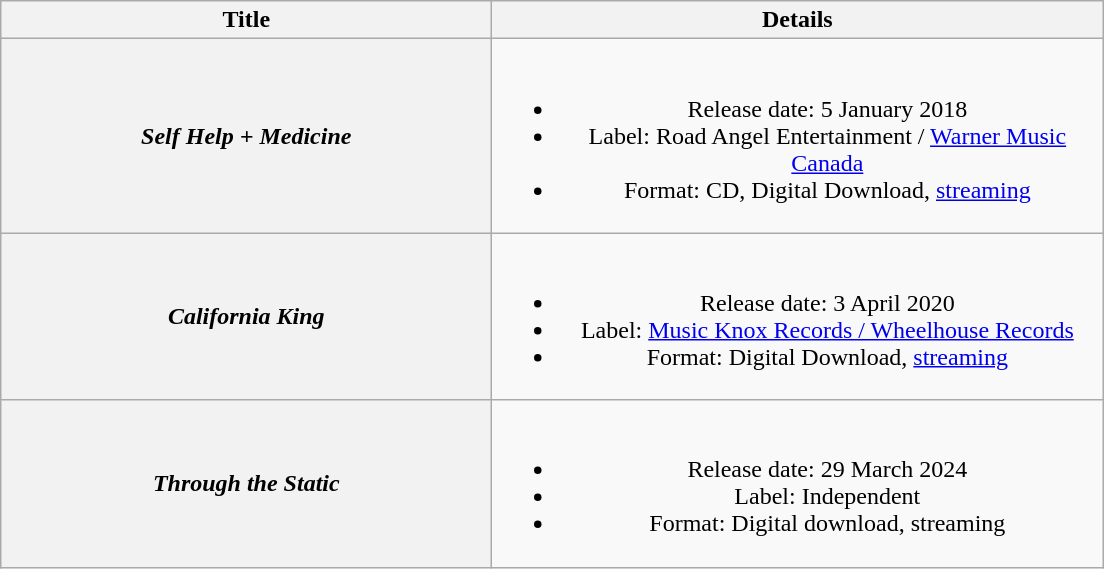<table class="wikitable plainrowheaders" style="text-align:center">
<tr>
<th style="width:20em;">Title</th>
<th style="width:25em;">Details</th>
</tr>
<tr>
<th scope="row"><em>Self Help + Medicine</em></th>
<td><br><ul><li>Release date: 5 January 2018</li><li>Label: Road Angel Entertainment / <a href='#'>Warner Music Canada</a></li><li>Format: CD, Digital Download, <a href='#'>streaming</a></li></ul></td>
</tr>
<tr>
<th scope="row"><em>California King</em></th>
<td><br><ul><li>Release date: 3 April 2020</li><li>Label: <a href='#'>Music Knox Records / Wheelhouse Records</a></li><li>Format: Digital Download, <a href='#'>streaming</a></li></ul></td>
</tr>
<tr>
<th scope="row"><em>Through the Static</em></th>
<td><br><ul><li>Release date: 29 March 2024</li><li>Label: Independent</li><li>Format: Digital download, streaming</li></ul></td>
</tr>
</table>
